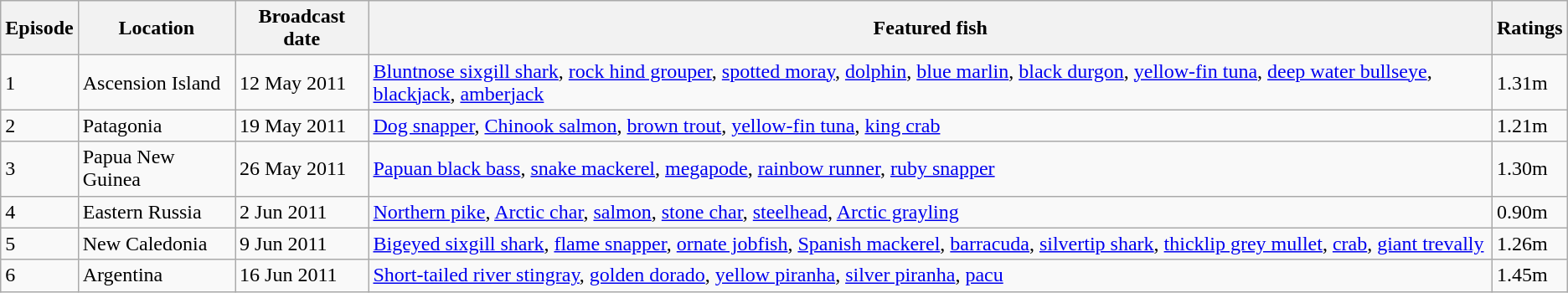<table class="wikitable">
<tr>
<th>Episode</th>
<th>Location</th>
<th>Broadcast date</th>
<th>Featured fish</th>
<th>Ratings</th>
</tr>
<tr>
<td>1</td>
<td>Ascension Island</td>
<td>12 May 2011</td>
<td><a href='#'>Bluntnose sixgill shark</a>, <a href='#'>rock hind grouper</a>, <a href='#'>spotted moray</a>, <a href='#'>dolphin</a>, <a href='#'>blue marlin</a>, <a href='#'>black durgon</a>, <a href='#'>yellow-fin tuna</a>, <a href='#'>deep water bullseye</a>, <a href='#'>blackjack</a>, <a href='#'>amberjack</a></td>
<td>1.31m</td>
</tr>
<tr>
<td>2</td>
<td>Patagonia</td>
<td>19 May 2011</td>
<td><a href='#'>Dog snapper</a>, <a href='#'>Chinook salmon</a>, <a href='#'>brown trout</a>, <a href='#'>yellow-fin tuna</a>, <a href='#'>king crab</a></td>
<td>1.21m</td>
</tr>
<tr>
<td>3</td>
<td>Papua New Guinea</td>
<td>26 May 2011</td>
<td><a href='#'>Papuan black bass</a>, <a href='#'>snake mackerel</a>, <a href='#'>megapode</a>, <a href='#'>rainbow runner</a>, <a href='#'>ruby snapper</a></td>
<td>1.30m</td>
</tr>
<tr>
<td>4</td>
<td>Eastern Russia</td>
<td>2 Jun 2011</td>
<td><a href='#'>Northern pike</a>, <a href='#'>Arctic char</a>, <a href='#'>salmon</a>, <a href='#'>stone char</a>, <a href='#'>steelhead</a>, <a href='#'>Arctic grayling</a></td>
<td>0.90m</td>
</tr>
<tr>
<td>5</td>
<td>New Caledonia</td>
<td>9 Jun 2011</td>
<td><a href='#'>Bigeyed sixgill shark</a>, <a href='#'>flame snapper</a>, <a href='#'>ornate jobfish</a>, <a href='#'>Spanish mackerel</a>, <a href='#'>barracuda</a>, <a href='#'>silvertip shark</a>, <a href='#'>thicklip grey mullet</a>, <a href='#'>crab</a>, <a href='#'>giant trevally</a></td>
<td>1.26m</td>
</tr>
<tr>
<td>6</td>
<td>Argentina</td>
<td>16 Jun 2011</td>
<td><a href='#'>Short-tailed river stingray</a>, <a href='#'>golden dorado</a>, <a href='#'>yellow piranha</a>, <a href='#'>silver piranha</a>, <a href='#'>pacu</a></td>
<td>1.45m</td>
</tr>
</table>
